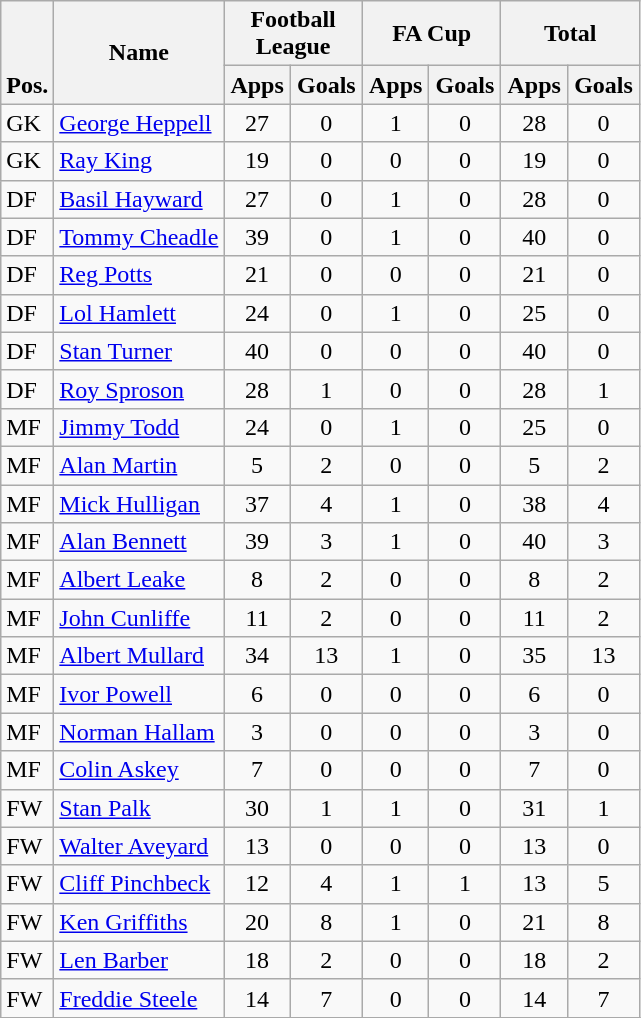<table class="wikitable" style="text-align:center">
<tr>
<th rowspan="2" valign="bottom">Pos.</th>
<th rowspan="2">Name</th>
<th colspan="2" width="85">Football League</th>
<th colspan="2" width="85">FA Cup</th>
<th colspan="2" width="85">Total</th>
</tr>
<tr>
<th>Apps</th>
<th>Goals</th>
<th>Apps</th>
<th>Goals</th>
<th>Apps</th>
<th>Goals</th>
</tr>
<tr>
<td align="left">GK</td>
<td align="left"> <a href='#'>George Heppell</a></td>
<td>27</td>
<td>0</td>
<td>1</td>
<td>0</td>
<td>28</td>
<td>0</td>
</tr>
<tr>
<td align="left">GK</td>
<td align="left"> <a href='#'>Ray King</a></td>
<td>19</td>
<td>0</td>
<td>0</td>
<td>0</td>
<td>19</td>
<td>0</td>
</tr>
<tr>
<td align="left">DF</td>
<td align="left"> <a href='#'>Basil Hayward</a></td>
<td>27</td>
<td>0</td>
<td>1</td>
<td>0</td>
<td>28</td>
<td>0</td>
</tr>
<tr>
<td align="left">DF</td>
<td align="left"> <a href='#'>Tommy Cheadle</a></td>
<td>39</td>
<td>0</td>
<td>1</td>
<td>0</td>
<td>40</td>
<td>0</td>
</tr>
<tr>
<td align="left">DF</td>
<td align="left"> <a href='#'>Reg Potts</a></td>
<td>21</td>
<td>0</td>
<td>0</td>
<td>0</td>
<td>21</td>
<td>0</td>
</tr>
<tr>
<td align="left">DF</td>
<td align="left"> <a href='#'>Lol Hamlett</a></td>
<td>24</td>
<td>0</td>
<td>1</td>
<td>0</td>
<td>25</td>
<td>0</td>
</tr>
<tr>
<td align="left">DF</td>
<td align="left"> <a href='#'>Stan Turner</a></td>
<td>40</td>
<td>0</td>
<td>0</td>
<td>0</td>
<td>40</td>
<td>0</td>
</tr>
<tr>
<td align="left">DF</td>
<td align="left"> <a href='#'>Roy Sproson</a></td>
<td>28</td>
<td>1</td>
<td>0</td>
<td>0</td>
<td>28</td>
<td>1</td>
</tr>
<tr>
<td align="left">MF</td>
<td align="left"> <a href='#'>Jimmy Todd</a></td>
<td>24</td>
<td>0</td>
<td>1</td>
<td>0</td>
<td>25</td>
<td>0</td>
</tr>
<tr>
<td align="left">MF</td>
<td align="left"> <a href='#'>Alan Martin</a></td>
<td>5</td>
<td>2</td>
<td>0</td>
<td>0</td>
<td>5</td>
<td>2</td>
</tr>
<tr>
<td align="left">MF</td>
<td align="left"> <a href='#'>Mick Hulligan</a></td>
<td>37</td>
<td>4</td>
<td>1</td>
<td>0</td>
<td>38</td>
<td>4</td>
</tr>
<tr>
<td align="left">MF</td>
<td align="left"> <a href='#'>Alan Bennett</a></td>
<td>39</td>
<td>3</td>
<td>1</td>
<td>0</td>
<td>40</td>
<td>3</td>
</tr>
<tr>
<td align="left">MF</td>
<td align="left"> <a href='#'>Albert Leake</a></td>
<td>8</td>
<td>2</td>
<td>0</td>
<td>0</td>
<td>8</td>
<td>2</td>
</tr>
<tr>
<td align="left">MF</td>
<td align="left"> <a href='#'>John Cunliffe</a></td>
<td>11</td>
<td>2</td>
<td>0</td>
<td>0</td>
<td>11</td>
<td>2</td>
</tr>
<tr>
<td align="left">MF</td>
<td align="left"> <a href='#'>Albert Mullard</a></td>
<td>34</td>
<td>13</td>
<td>1</td>
<td>0</td>
<td>35</td>
<td>13</td>
</tr>
<tr>
<td align="left">MF</td>
<td align="left"> <a href='#'>Ivor Powell</a></td>
<td>6</td>
<td>0</td>
<td>0</td>
<td>0</td>
<td>6</td>
<td>0</td>
</tr>
<tr>
<td align="left">MF</td>
<td align="left"> <a href='#'>Norman Hallam</a></td>
<td>3</td>
<td>0</td>
<td>0</td>
<td>0</td>
<td>3</td>
<td>0</td>
</tr>
<tr>
<td align="left">MF</td>
<td align="left"> <a href='#'>Colin Askey</a></td>
<td>7</td>
<td>0</td>
<td>0</td>
<td>0</td>
<td>7</td>
<td>0</td>
</tr>
<tr>
<td align="left">FW</td>
<td align="left"> <a href='#'>Stan Palk</a></td>
<td>30</td>
<td>1</td>
<td>1</td>
<td>0</td>
<td>31</td>
<td>1</td>
</tr>
<tr>
<td align="left">FW</td>
<td align="left"> <a href='#'>Walter Aveyard</a></td>
<td>13</td>
<td>0</td>
<td>0</td>
<td>0</td>
<td>13</td>
<td>0</td>
</tr>
<tr>
<td align="left">FW</td>
<td align="left"> <a href='#'>Cliff Pinchbeck</a></td>
<td>12</td>
<td>4</td>
<td>1</td>
<td>1</td>
<td>13</td>
<td>5</td>
</tr>
<tr>
<td align="left">FW</td>
<td align="left"> <a href='#'>Ken Griffiths</a></td>
<td>20</td>
<td>8</td>
<td>1</td>
<td>0</td>
<td>21</td>
<td>8</td>
</tr>
<tr>
<td align="left">FW</td>
<td align="left"> <a href='#'>Len Barber</a></td>
<td>18</td>
<td>2</td>
<td>0</td>
<td>0</td>
<td>18</td>
<td>2</td>
</tr>
<tr>
<td align="left">FW</td>
<td align="left"> <a href='#'>Freddie Steele</a></td>
<td>14</td>
<td>7</td>
<td>0</td>
<td>0</td>
<td>14</td>
<td>7</td>
</tr>
<tr>
</tr>
</table>
